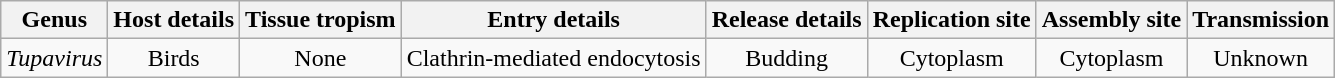<table class="wikitable sortable" style="text-align:center">
<tr>
<th>Genus</th>
<th>Host details</th>
<th>Tissue tropism</th>
<th>Entry details</th>
<th>Release details</th>
<th>Replication site</th>
<th>Assembly site</th>
<th>Transmission</th>
</tr>
<tr>
<td><em>Tupavirus</em></td>
<td>Birds</td>
<td>None</td>
<td>Clathrin-mediated endocytosis</td>
<td>Budding</td>
<td>Cytoplasm</td>
<td>Cytoplasm</td>
<td>Unknown</td>
</tr>
</table>
